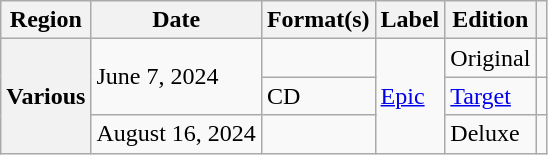<table class="wikitable plainrowheaders">
<tr>
<th scope="col">Region</th>
<th scope="col">Date</th>
<th scope="col">Format(s)</th>
<th scope="col">Label</th>
<th scope="col">Edition</th>
<th scope="col"></th>
</tr>
<tr>
<th scope="row" rowspan="3">Various</th>
<td rowspan="2">June 7, 2024</td>
<td></td>
<td rowspan="3"><a href='#'>Epic</a></td>
<td>Original</td>
<td align="center"></td>
</tr>
<tr>
<td>CD</td>
<td><a href='#'>Target</a></td>
<td align="center"></td>
</tr>
<tr>
<td>August 16, 2024</td>
<td></td>
<td>Deluxe</td>
<td align="center"></td>
</tr>
</table>
